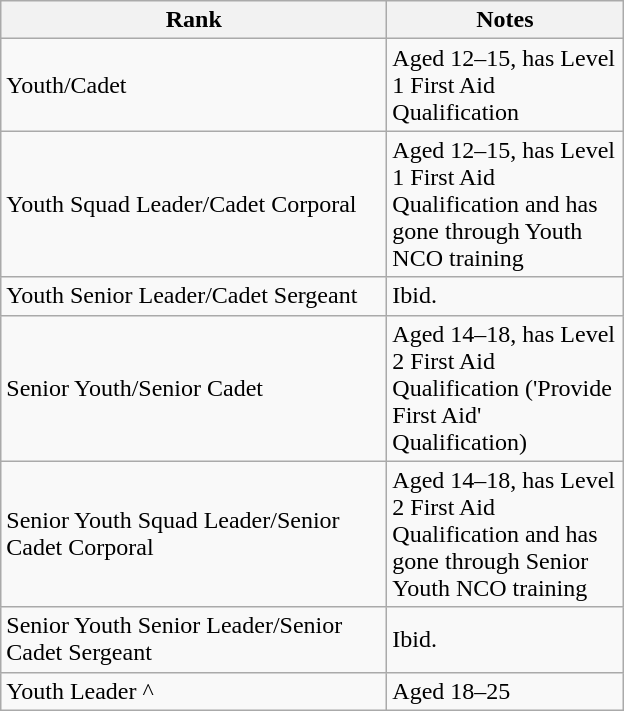<table class="wikitable">
<tr>
<th width="250">Rank</th>
<th width="150">Notes</th>
</tr>
<tr>
<td>Youth/Cadet</td>
<td>Aged 12–15, has Level 1 First Aid Qualification</td>
</tr>
<tr>
<td>Youth Squad Leader/Cadet Corporal</td>
<td>Aged 12–15, has Level 1 First Aid Qualification and has gone through Youth NCO training</td>
</tr>
<tr>
<td>Youth Senior Leader/Cadet Sergeant</td>
<td>Ibid.</td>
</tr>
<tr>
<td>Senior Youth/Senior Cadet</td>
<td>Aged 14–18, has Level 2 First Aid Qualification ('Provide First Aid' Qualification)</td>
</tr>
<tr>
<td>Senior Youth Squad Leader/Senior Cadet Corporal</td>
<td>Aged 14–18, has Level 2 First Aid Qualification and has gone through Senior Youth NCO training</td>
</tr>
<tr>
<td>Senior Youth Senior Leader/Senior Cadet Sergeant</td>
<td>Ibid.</td>
</tr>
<tr>
<td>Youth Leader ^</td>
<td>Aged 18–25</td>
</tr>
</table>
